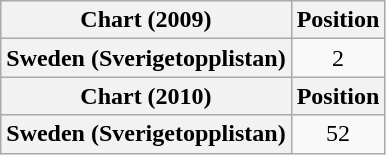<table class="wikitable plainrowheaders" style="text-align:center">
<tr>
<th scope="col">Chart (2009)</th>
<th scope="col">Position</th>
</tr>
<tr>
<th scope="row">Sweden (Sverigetopplistan)</th>
<td>2</td>
</tr>
<tr>
<th scope="col">Chart (2010)</th>
<th scope="col">Position</th>
</tr>
<tr>
<th scope="row">Sweden (Sverigetopplistan)</th>
<td>52</td>
</tr>
</table>
